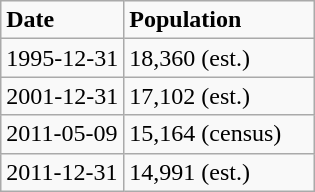<table class="wikitable">
<tr>
<td><strong>Date</strong></td>
<td align="left" width="120"><strong>Population</strong></td>
</tr>
<tr>
<td>1995-12-31</td>
<td>18,360 (est.)</td>
</tr>
<tr>
<td>2001-12-31</td>
<td>17,102 (est.)</td>
</tr>
<tr>
<td>2011-05-09</td>
<td>15,164 (census)</td>
</tr>
<tr>
<td>2011-12-31</td>
<td>14,991 (est.)</td>
</tr>
</table>
